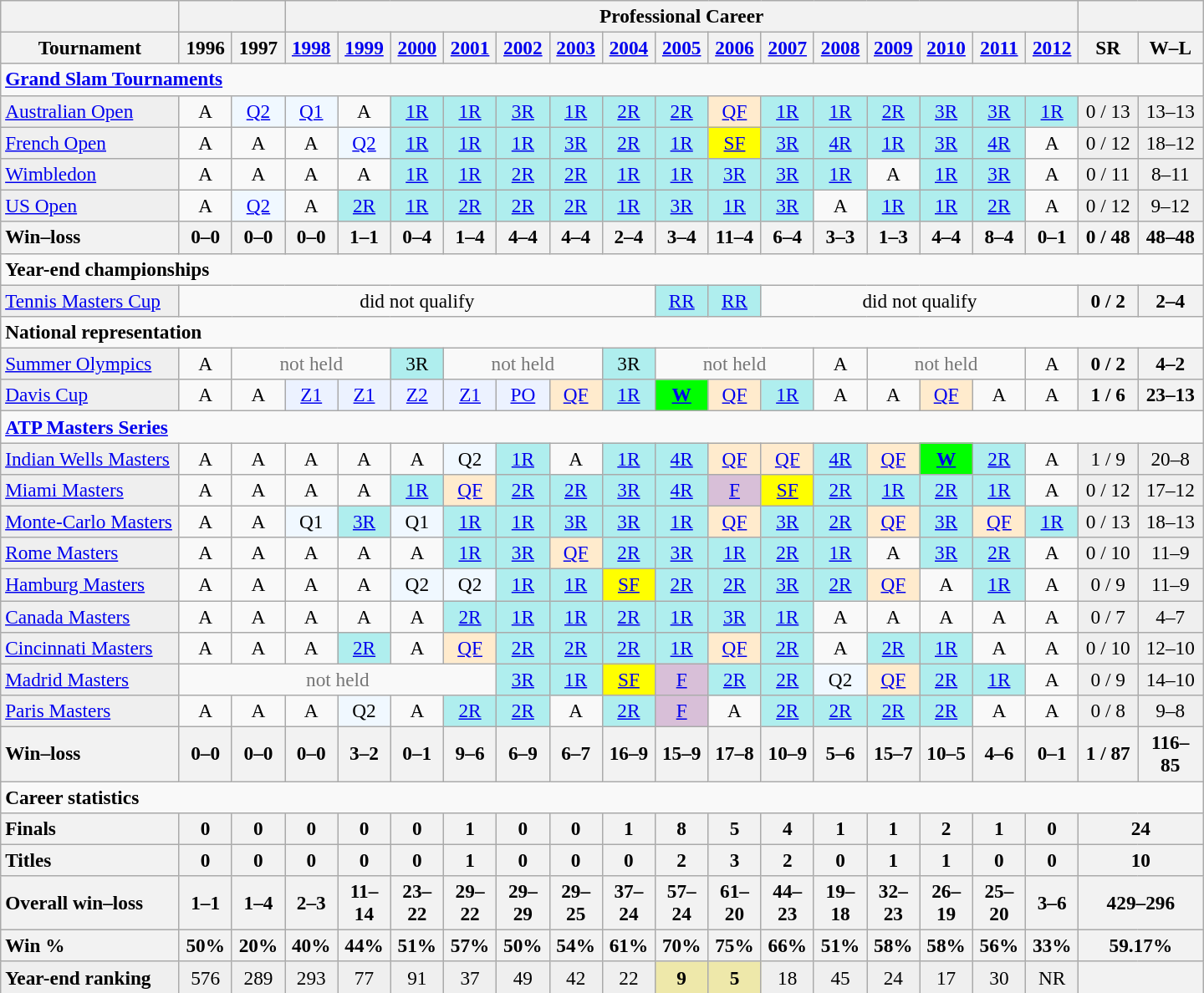<table class="nowrap wikitable" style="text-align:center;font-size:97%">
<tr>
<th></th>
<th colspan="2"></th>
<th colspan="15">Professional Career</th>
<th colspan="2"></th>
</tr>
<tr>
<th width="135">Tournament</th>
<th width="35">1996</th>
<th width="35">1997</th>
<th width="35"><a href='#'>1998</a></th>
<th width="35"><a href='#'>1999</a></th>
<th width="35"><a href='#'>2000</a></th>
<th width="35"><a href='#'>2001</a></th>
<th width="35"><a href='#'>2002</a></th>
<th width="35"><a href='#'>2003</a></th>
<th width="35"><a href='#'>2004</a></th>
<th width="35"><a href='#'>2005</a></th>
<th width="35"><a href='#'>2006</a></th>
<th width="35"><a href='#'>2007</a></th>
<th width="35"><a href='#'>2008</a></th>
<th width="35"><a href='#'>2009</a></th>
<th width="35"><a href='#'>2010</a></th>
<th width="35"><a href='#'>2011</a></th>
<th width="35"><a href='#'>2012</a></th>
<th width="40">SR</th>
<th width="45">W–L</th>
</tr>
<tr>
<td colspan="20" style="text-align:left;"><strong><a href='#'>Grand Slam Tournaments</a></strong></td>
</tr>
<tr>
<td align="left" bgcolor="efefef"><a href='#'>Australian Open</a></td>
<td>A</td>
<td bgcolor="#f0f8ff"><a href='#'>Q2</a></td>
<td bgcolor="#f0f8ff"><a href='#'>Q1</a></td>
<td>A</td>
<td bgcolor="afeeee"><a href='#'>1R</a></td>
<td bgcolor="afeeee"><a href='#'>1R</a></td>
<td bgcolor="afeeee"><a href='#'>3R</a></td>
<td bgcolor="afeeee"><a href='#'>1R</a></td>
<td bgcolor="afeeee"><a href='#'>2R</a></td>
<td bgcolor="afeeee"><a href='#'>2R</a></td>
<td bgcolor="ffebcd"><a href='#'>QF</a></td>
<td bgcolor="afeeee"><a href='#'>1R</a></td>
<td bgcolor="afeeee"><a href='#'>1R</a></td>
<td bgcolor="afeeee"><a href='#'>2R</a></td>
<td bgcolor="afeeee"><a href='#'>3R</a></td>
<td bgcolor="afeeee"><a href='#'>3R</a></td>
<td bgcolor="afeeee"><a href='#'>1R</a></td>
<td bgcolor="efefef">0 / 13</td>
<td bgcolor="efefef">13–13</td>
</tr>
<tr>
<td align="left" bgcolor="efefef"><a href='#'>French Open</a></td>
<td>A</td>
<td>A</td>
<td>A</td>
<td bgcolor="#f0f8ff"><a href='#'>Q2</a></td>
<td bgcolor="afeeee"><a href='#'>1R</a></td>
<td bgcolor="afeeee"><a href='#'>1R</a></td>
<td bgcolor="afeeee"><a href='#'>1R</a></td>
<td bgcolor="afeeee"><a href='#'>3R</a></td>
<td bgcolor="afeeee"><a href='#'>2R</a></td>
<td bgcolor="afeeee"><a href='#'>1R</a></td>
<td bgcolor="yellow"><a href='#'>SF</a></td>
<td bgcolor="afeeee"><a href='#'>3R</a></td>
<td bgcolor="afeeee"><a href='#'>4R</a></td>
<td bgcolor="afeeee"><a href='#'>1R</a></td>
<td bgcolor="afeeee"><a href='#'>3R</a></td>
<td bgcolor="afeeee"><a href='#'>4R</a></td>
<td>A</td>
<td bgcolor="efefef">0 / 12</td>
<td bgcolor="efefef">18–12</td>
</tr>
<tr>
<td align="left" bgcolor="efefef"><a href='#'>Wimbledon</a></td>
<td>A</td>
<td>A</td>
<td>A</td>
<td>A</td>
<td bgcolor="afeeee"><a href='#'>1R</a></td>
<td bgcolor="afeeee"><a href='#'>1R</a></td>
<td bgcolor="afeeee"><a href='#'>2R</a></td>
<td bgcolor="afeeee"><a href='#'>2R</a></td>
<td bgcolor="afeeee"><a href='#'>1R</a></td>
<td bgcolor="afeeee"><a href='#'>1R</a></td>
<td bgcolor="afeeee"><a href='#'>3R</a></td>
<td bgcolor="afeeee"><a href='#'>3R</a></td>
<td bgcolor="afeeee"><a href='#'>1R</a></td>
<td>A</td>
<td bgcolor="afeeee"><a href='#'>1R</a></td>
<td bgcolor="afeeee"><a href='#'>3R</a></td>
<td>A</td>
<td bgcolor="efefef">0 / 11</td>
<td bgcolor="efefef">8–11</td>
</tr>
<tr>
<td align="left" bgcolor="efefef"><a href='#'>US Open</a></td>
<td>A</td>
<td bgcolor="#f0f8ff"><a href='#'>Q2</a></td>
<td>A</td>
<td bgcolor="afeeee"><a href='#'>2R</a></td>
<td bgcolor="afeeee"><a href='#'>1R</a></td>
<td bgcolor="afeeee"><a href='#'>2R</a></td>
<td bgcolor="afeeee"><a href='#'>2R</a></td>
<td bgcolor="afeeee"><a href='#'>2R</a></td>
<td bgcolor="afeeee"><a href='#'>1R</a></td>
<td bgcolor="afeeee"><a href='#'>3R</a></td>
<td bgcolor="afeeee"><a href='#'>1R</a></td>
<td bgcolor="afeeee"><a href='#'>3R</a></td>
<td>A</td>
<td bgcolor="afeeee"><a href='#'>1R</a></td>
<td bgcolor="afeeee"><a href='#'>1R</a></td>
<td bgcolor="afeeee"><a href='#'>2R</a></td>
<td>A</td>
<td bgcolor="efefef">0 / 12</td>
<td bgcolor="efefef">9–12</td>
</tr>
<tr>
<th style="text-align:left">Win–loss</th>
<th>0–0</th>
<th>0–0</th>
<th>0–0</th>
<th>1–1</th>
<th>0–4</th>
<th>1–4</th>
<th>4–4</th>
<th>4–4</th>
<th>2–4</th>
<th>3–4</th>
<th>11–4</th>
<th>6–4</th>
<th>3–3</th>
<th>1–3</th>
<th>4–4</th>
<th>8–4</th>
<th>0–1</th>
<th>0 / 48</th>
<th>48–48</th>
</tr>
<tr>
<td colspan="20" style="text-align:left;"><strong>Year-end championships</strong></td>
</tr>
<tr>
<td align="left" bgcolor="efefef"><a href='#'>Tennis Masters Cup</a></td>
<td colspan="9">did not qualify</td>
<td bgcolor="afeeee"><a href='#'>RR</a></td>
<td bgcolor="afeeee"><a href='#'>RR</a></td>
<td colspan="6">did not qualify</td>
<th>0 / 2</th>
<th>2–4</th>
</tr>
<tr>
<td colspan="20" style="text-align:left;"><strong>National representation</strong></td>
</tr>
<tr>
<td align="left" bgcolor="efefef"><a href='#'>Summer Olympics</a></td>
<td>A</td>
<td colspan="3" style="color:#767676">not held</td>
<td bgcolor="afeeee">3R</td>
<td colspan="3" style="color:#767676">not held</td>
<td bgcolor="afeeee">3R</td>
<td colspan="3" style="color:#767676">not held</td>
<td>A</td>
<td colspan="3" style="color:#767676">not held</td>
<td>A</td>
<th>0 / 2</th>
<th>4–2</th>
</tr>
<tr>
<td align="left" bgcolor="efefef"><a href='#'>Davis Cup</a></td>
<td>A</td>
<td>A</td>
<td bgcolor="ecf2ff"><a href='#'>Z1</a></td>
<td bgcolor="ecf2ff"><a href='#'>Z1</a></td>
<td bgcolor="ecf2ff"><a href='#'>Z2</a></td>
<td bgcolor="ecf2ff"><a href='#'>Z1</a></td>
<td bgcolor="ecf2ff"><a href='#'>PO</a></td>
<td bgcolor="ffebcd"><a href='#'>QF</a></td>
<td bgcolor="afeeee"><a href='#'>1R</a></td>
<td bgcolor="lime"><strong><a href='#'>W</a></strong></td>
<td bgcolor="ffebcd"><a href='#'>QF</a></td>
<td bgcolor="afeeee"><a href='#'>1R</a></td>
<td>A</td>
<td>A</td>
<td bgcolor="ffebcd"><a href='#'>QF</a></td>
<td>A</td>
<td>A</td>
<th>1 / 6</th>
<th>23–13</th>
</tr>
<tr>
<td colspan="20" style="text-align:left;"><strong><a href='#'>ATP Masters Series</a></strong></td>
</tr>
<tr>
<td align="left" bgcolor="efefef"><a href='#'>Indian Wells Masters</a></td>
<td>A</td>
<td>A</td>
<td>A</td>
<td>A</td>
<td>A</td>
<td bgcolor="#f0f8ff">Q2</td>
<td bgcolor="afeeee"><a href='#'>1R</a></td>
<td>A</td>
<td bgcolor="afeeee"><a href='#'>1R</a></td>
<td bgcolor="afeeee"><a href='#'>4R</a></td>
<td bgcolor="ffebcd"><a href='#'>QF</a></td>
<td bgcolor="ffebcd"><a href='#'>QF</a></td>
<td bgcolor="afeeee"><a href='#'>4R</a></td>
<td bgcolor="ffebcd"><a href='#'>QF</a></td>
<td bgcolor="lime"><a href='#'><strong>W</strong></a></td>
<td bgcolor="afeeee"><a href='#'>2R</a></td>
<td>A</td>
<td bgcolor="efefef">1 / 9</td>
<td bgcolor="efefef">20–8</td>
</tr>
<tr>
<td align="left" bgcolor="efefef"><a href='#'>Miami Masters</a></td>
<td>A</td>
<td>A</td>
<td>A</td>
<td>A</td>
<td bgcolor="afeeee"><a href='#'>1R</a></td>
<td bgcolor="ffebcd"><a href='#'>QF</a></td>
<td bgcolor="afeeee"><a href='#'>2R</a></td>
<td bgcolor="afeeee"><a href='#'>2R</a></td>
<td bgcolor="afeeee"><a href='#'>3R</a></td>
<td bgcolor="afeeee"><a href='#'>4R</a></td>
<td bgcolor="d8bfd8"><a href='#'>F</a></td>
<td bgcolor="yellow"><a href='#'>SF</a></td>
<td bgcolor="afeeee"><a href='#'>2R</a></td>
<td bgcolor="afeeee"><a href='#'>1R</a></td>
<td bgcolor="afeeee"><a href='#'>2R</a></td>
<td bgcolor="afeeee"><a href='#'>1R</a></td>
<td>A</td>
<td bgcolor="efefef">0 / 12</td>
<td bgcolor="efefef">17–12</td>
</tr>
<tr>
<td align="left" bgcolor="efefef"><a href='#'>Monte-Carlo Masters</a></td>
<td>A</td>
<td>A</td>
<td bgcolor="#f0f8ff">Q1</td>
<td bgcolor="afeeee"><a href='#'>3R</a></td>
<td bgcolor="#f0f8ff">Q1</td>
<td bgcolor="afeeee"><a href='#'>1R</a></td>
<td bgcolor="afeeee"><a href='#'>1R</a></td>
<td bgcolor="afeeee"><a href='#'>3R</a></td>
<td bgcolor="afeeee"><a href='#'>3R</a></td>
<td bgcolor="afeeee"><a href='#'>1R</a></td>
<td bgcolor="ffebcd"><a href='#'>QF</a></td>
<td bgcolor="afeeee"><a href='#'>3R</a></td>
<td bgcolor="afeeee"><a href='#'>2R</a></td>
<td bgcolor="ffebcd"><a href='#'>QF</a></td>
<td bgcolor="afeeee"><a href='#'>3R</a></td>
<td bgcolor="ffebcd"><a href='#'>QF</a></td>
<td bgcolor="afeeee"><a href='#'>1R</a></td>
<td bgcolor="efefef">0 / 13</td>
<td bgcolor="efefef">18–13</td>
</tr>
<tr>
<td align="left" bgcolor="efefef"><a href='#'>Rome Masters</a></td>
<td>A</td>
<td>A</td>
<td>A</td>
<td>A</td>
<td>A</td>
<td bgcolor="afeeee"><a href='#'>1R</a></td>
<td bgcolor="afeeee"><a href='#'>3R</a></td>
<td bgcolor="ffebcd"><a href='#'>QF</a></td>
<td bgcolor="afeeee"><a href='#'>2R</a></td>
<td bgcolor="afeeee"><a href='#'>3R</a></td>
<td bgcolor="afeeee"><a href='#'>1R</a></td>
<td bgcolor="afeeee"><a href='#'>2R</a></td>
<td bgcolor="afeeee"><a href='#'>1R</a></td>
<td>A</td>
<td bgcolor="afeeee"><a href='#'>3R</a></td>
<td bgcolor="afeeee"><a href='#'>2R</a></td>
<td>A</td>
<td bgcolor="efefef">0 / 10</td>
<td bgcolor="efefef">11–9</td>
</tr>
<tr>
<td align="left" bgcolor="efefef"><a href='#'>Hamburg Masters</a></td>
<td>A</td>
<td>A</td>
<td>A</td>
<td>A</td>
<td bgcolor="#f0f8ff">Q2</td>
<td bgcolor="#f0f8ff">Q2</td>
<td bgcolor="afeeee"><a href='#'>1R</a></td>
<td bgcolor="afeeee"><a href='#'>1R</a></td>
<td bgcolor="yellow"><a href='#'>SF</a></td>
<td bgcolor="afeeee"><a href='#'>2R</a></td>
<td bgcolor="afeeee"><a href='#'>2R</a></td>
<td bgcolor="afeeee"><a href='#'>3R</a></td>
<td bgcolor="afeeee"><a href='#'>2R</a></td>
<td bgcolor="ffebcd"><a href='#'>QF</a></td>
<td>A</td>
<td bgcolor="afeeee"><a href='#'>1R</a></td>
<td>A</td>
<td bgcolor="efefef">0 / 9</td>
<td bgcolor="efefef">11–9</td>
</tr>
<tr>
<td align="left" bgcolor="efefef"><a href='#'>Canada Masters</a></td>
<td>A</td>
<td>A</td>
<td>A</td>
<td>A</td>
<td>A</td>
<td bgcolor="afeeee"><a href='#'>2R</a></td>
<td bgcolor="afeeee"><a href='#'>1R</a></td>
<td bgcolor="afeeee"><a href='#'>1R</a></td>
<td bgcolor="afeeee"><a href='#'>2R</a></td>
<td bgcolor="afeeee"><a href='#'>1R</a></td>
<td bgcolor="afeeee"><a href='#'>3R</a></td>
<td bgcolor="afeeee"><a href='#'>1R</a></td>
<td>A</td>
<td>A</td>
<td>A</td>
<td>A</td>
<td>A</td>
<td bgcolor="efefef">0 / 7</td>
<td bgcolor="efefef">4–7</td>
</tr>
<tr>
<td align="left" bgcolor="efefef"><a href='#'>Cincinnati Masters</a></td>
<td>A</td>
<td>A</td>
<td>A</td>
<td bgcolor="afeeee"><a href='#'>2R</a></td>
<td>A</td>
<td bgcolor="ffebcd"><a href='#'>QF</a></td>
<td bgcolor="afeeee"><a href='#'>2R</a></td>
<td bgcolor="afeeee"><a href='#'>2R</a></td>
<td bgcolor="afeeee"><a href='#'>2R</a></td>
<td bgcolor="afeeee"><a href='#'>1R</a></td>
<td bgcolor="ffebcd"><a href='#'>QF</a></td>
<td bgcolor="afeeee"><a href='#'>2R</a></td>
<td>A</td>
<td bgcolor="afeeee"><a href='#'>2R</a></td>
<td bgcolor="afeeee"><a href='#'>1R</a></td>
<td>A</td>
<td>A</td>
<td bgcolor="efefef">0 / 10</td>
<td bgcolor="efefef">12–10</td>
</tr>
<tr>
<td align="left" bgcolor="efefef"><a href='#'>Madrid Masters</a></td>
<td colspan="6" style="color:#767676">not held</td>
<td bgcolor="afeeee"><a href='#'>3R</a></td>
<td bgcolor="afeeee"><a href='#'>1R</a></td>
<td bgcolor="yellow"><a href='#'>SF</a></td>
<td bgcolor="d8bfd8"><a href='#'>F</a></td>
<td bgcolor="afeeee"><a href='#'>2R</a></td>
<td bgcolor="afeeee"><a href='#'>2R</a></td>
<td bgcolor="#f0f8ff">Q2</td>
<td bgcolor="ffebcd"><a href='#'>QF</a></td>
<td bgcolor="afeeee"><a href='#'>2R</a></td>
<td bgcolor="afeeee"><a href='#'>1R</a></td>
<td>A</td>
<td bgcolor="efefef">0 / 9</td>
<td bgcolor="efefef">14–10</td>
</tr>
<tr>
<td align="left" bgcolor="efefef"><a href='#'>Paris Masters</a></td>
<td>A</td>
<td>A</td>
<td>A</td>
<td bgcolor="#f0f8ff">Q2</td>
<td>A</td>
<td bgcolor="afeeee"><a href='#'>2R</a></td>
<td bgcolor="afeeee"><a href='#'>2R</a></td>
<td>A</td>
<td bgcolor="afeeee"><a href='#'>2R</a></td>
<td bgcolor="d8bfd8"><a href='#'>F</a></td>
<td>A</td>
<td bgcolor="afeeee"><a href='#'>2R</a></td>
<td bgcolor="afeeee"><a href='#'>2R</a></td>
<td bgcolor="afeeee"><a href='#'>2R</a></td>
<td bgcolor="afeeee"><a href='#'>2R</a></td>
<td>A</td>
<td>A</td>
<td bgcolor="efefef">0 / 8</td>
<td bgcolor="efefef">9–8</td>
</tr>
<tr>
<th style="text-align:left">Win–loss</th>
<th>0–0</th>
<th>0–0</th>
<th>0–0</th>
<th>3–2</th>
<th>0–1</th>
<th>9–6</th>
<th>6–9</th>
<th>6–7</th>
<th>16–9</th>
<th>15–9</th>
<th>17–8</th>
<th>10–9</th>
<th>5–6</th>
<th>15–7</th>
<th>10–5</th>
<th>4–6</th>
<th>0–1</th>
<th>1 / 87</th>
<th>116–85</th>
</tr>
<tr>
<td colspan="20" style="text-align:left;"><strong>Career statistics</strong></td>
</tr>
<tr>
<th style="text-align:left;">Finals</th>
<th>0</th>
<th>0</th>
<th>0</th>
<th>0</th>
<th>0</th>
<th>1</th>
<th>0</th>
<th>0</th>
<th>1</th>
<th>8</th>
<th>5</th>
<th>4</th>
<th>1</th>
<th>1</th>
<th>2</th>
<th>1</th>
<th>0</th>
<th colspan="2">24</th>
</tr>
<tr>
<th style="text-align:left">Titles</th>
<th>0</th>
<th>0</th>
<th>0</th>
<th>0</th>
<th>0</th>
<th>1</th>
<th>0</th>
<th>0</th>
<th>0</th>
<th>2</th>
<th>3</th>
<th>2</th>
<th>0</th>
<th>1</th>
<th>1</th>
<th>0</th>
<th>0</th>
<th colspan="2">10</th>
</tr>
<tr>
<th style="text-align:left">Overall win–loss</th>
<th>1–1</th>
<th>1–4</th>
<th>2–3</th>
<th>11–14</th>
<th>23–22</th>
<th>29–22</th>
<th>29–29</th>
<th>29–25</th>
<th>37–24</th>
<th>57–24</th>
<th>61–20</th>
<th>44–23</th>
<th>19–18</th>
<th>32–23</th>
<th>26–19</th>
<th>25–20</th>
<th>3–6</th>
<th colspan="2">429–296</th>
</tr>
<tr>
<th style="text-align:left;">Win %</th>
<th>50%</th>
<th>20%</th>
<th>40%</th>
<th>44%</th>
<th>51%</th>
<th>57%</th>
<th>50%</th>
<th>54%</th>
<th>61%</th>
<th>70%</th>
<th>75%</th>
<th>66%</th>
<th>51%</th>
<th>58%</th>
<th>58%</th>
<th>56%</th>
<th>33%</th>
<th colspan="2">59.17%</th>
</tr>
<tr style="background:#efefef;">
<td align="left"><strong>Year-end ranking</strong></td>
<td>576</td>
<td>289</td>
<td>293</td>
<td>77</td>
<td>91</td>
<td>37</td>
<td>49</td>
<td>42</td>
<td>22</td>
<td bgcolor="eee8aa"><strong>9</strong></td>
<td bgcolor="eee8aa"><strong>5</strong></td>
<td>18</td>
<td>45</td>
<td>24</td>
<td>17</td>
<td>30</td>
<td>NR</td>
<th colspan="2"></th>
</tr>
</table>
